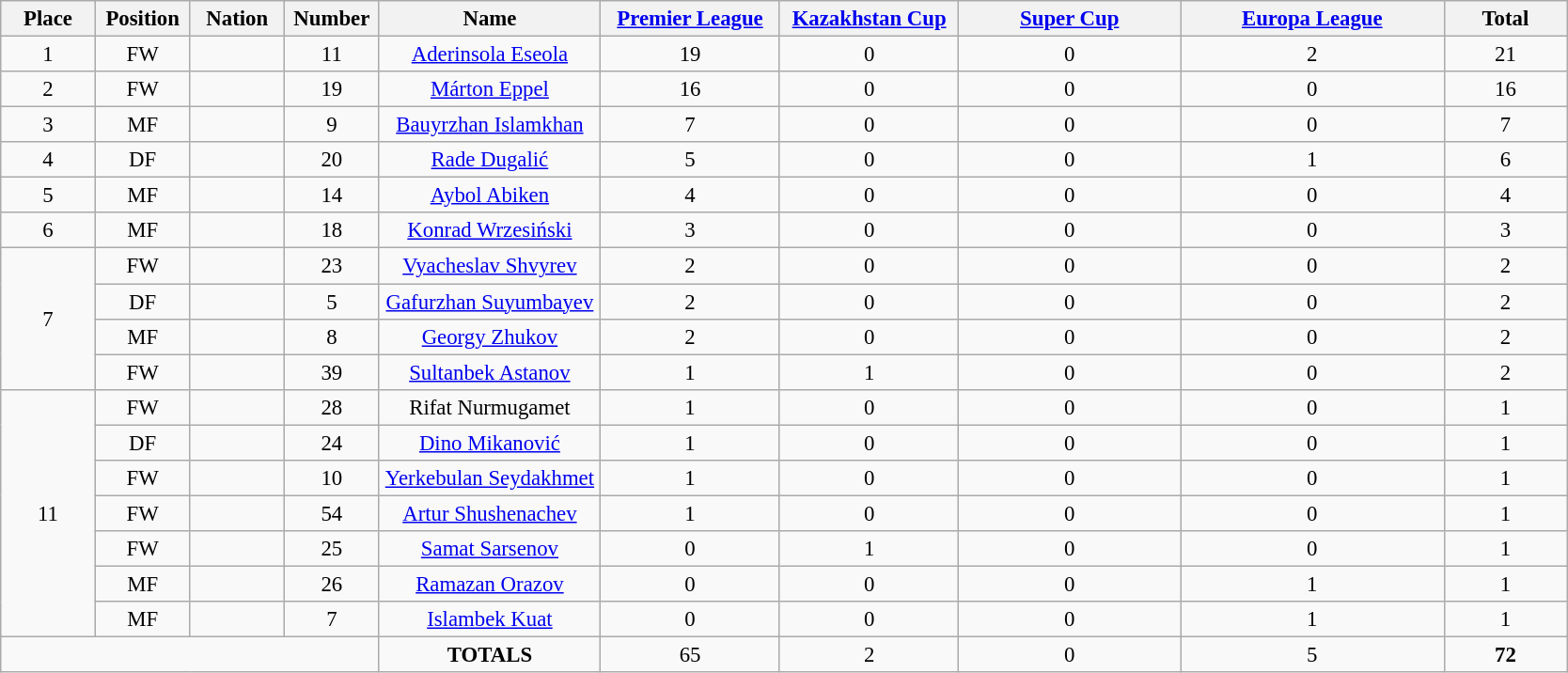<table class="wikitable" style="font-size: 95%; text-align: center;">
<tr>
<th width=60>Place</th>
<th width=60>Position</th>
<th width=60>Nation</th>
<th width=60>Number</th>
<th width=150>Name</th>
<th width=120><a href='#'>Premier League</a></th>
<th width=120><a href='#'>Kazakhstan Cup</a></th>
<th width=150><a href='#'>Super Cup</a></th>
<th width=180><a href='#'> Europa League</a></th>
<th width=80><strong>Total</strong></th>
</tr>
<tr>
<td>1</td>
<td>FW</td>
<td></td>
<td>11</td>
<td><a href='#'>Aderinsola Eseola</a></td>
<td>19</td>
<td>0</td>
<td>0</td>
<td>2</td>
<td>21</td>
</tr>
<tr>
<td>2</td>
<td>FW</td>
<td></td>
<td>19</td>
<td><a href='#'>Márton Eppel</a></td>
<td>16</td>
<td>0</td>
<td>0</td>
<td>0</td>
<td>16</td>
</tr>
<tr>
<td>3</td>
<td>MF</td>
<td></td>
<td>9</td>
<td><a href='#'>Bauyrzhan Islamkhan</a></td>
<td>7</td>
<td>0</td>
<td>0</td>
<td>0</td>
<td>7</td>
</tr>
<tr>
<td>4</td>
<td>DF</td>
<td></td>
<td>20</td>
<td><a href='#'>Rade Dugalić</a></td>
<td>5</td>
<td>0</td>
<td>0</td>
<td>1</td>
<td>6</td>
</tr>
<tr>
<td>5</td>
<td>MF</td>
<td></td>
<td>14</td>
<td><a href='#'>Aybol Abiken</a></td>
<td>4</td>
<td>0</td>
<td>0</td>
<td>0</td>
<td>4</td>
</tr>
<tr>
<td>6</td>
<td>MF</td>
<td></td>
<td>18</td>
<td><a href='#'>Konrad Wrzesiński</a></td>
<td>3</td>
<td>0</td>
<td>0</td>
<td>0</td>
<td>3</td>
</tr>
<tr>
<td rowspan="4">7</td>
<td>FW</td>
<td></td>
<td>23</td>
<td><a href='#'>Vyacheslav Shvyrev</a></td>
<td>2</td>
<td>0</td>
<td>0</td>
<td>0</td>
<td>2</td>
</tr>
<tr>
<td>DF</td>
<td></td>
<td>5</td>
<td><a href='#'>Gafurzhan Suyumbayev</a></td>
<td>2</td>
<td>0</td>
<td>0</td>
<td>0</td>
<td>2</td>
</tr>
<tr>
<td>MF</td>
<td></td>
<td>8</td>
<td><a href='#'>Georgy Zhukov</a></td>
<td>2</td>
<td>0</td>
<td>0</td>
<td>0</td>
<td>2</td>
</tr>
<tr>
<td>FW</td>
<td></td>
<td>39</td>
<td><a href='#'>Sultanbek Astanov</a></td>
<td>1</td>
<td>1</td>
<td>0</td>
<td>0</td>
<td>2</td>
</tr>
<tr>
<td rowspan="7">11</td>
<td>FW</td>
<td></td>
<td>28</td>
<td>Rifat Nurmugamet</td>
<td>1</td>
<td>0</td>
<td>0</td>
<td>0</td>
<td>1</td>
</tr>
<tr>
<td>DF</td>
<td></td>
<td>24</td>
<td><a href='#'>Dino Mikanović</a></td>
<td>1</td>
<td>0</td>
<td>0</td>
<td>0</td>
<td>1</td>
</tr>
<tr>
<td>FW</td>
<td></td>
<td>10</td>
<td><a href='#'>Yerkebulan Seydakhmet</a></td>
<td>1</td>
<td>0</td>
<td>0</td>
<td>0</td>
<td>1</td>
</tr>
<tr>
<td>FW</td>
<td></td>
<td>54</td>
<td><a href='#'>Artur Shushenachev</a></td>
<td>1</td>
<td>0</td>
<td>0</td>
<td>0</td>
<td>1</td>
</tr>
<tr>
<td>FW</td>
<td></td>
<td>25</td>
<td><a href='#'>Samat Sarsenov</a></td>
<td>0</td>
<td>1</td>
<td>0</td>
<td>0</td>
<td>1</td>
</tr>
<tr>
<td>MF</td>
<td></td>
<td>26</td>
<td><a href='#'>Ramazan Orazov</a></td>
<td>0</td>
<td>0</td>
<td>0</td>
<td>1</td>
<td>1</td>
</tr>
<tr>
<td>MF</td>
<td></td>
<td>7</td>
<td><a href='#'>Islambek Kuat</a></td>
<td>0</td>
<td>0</td>
<td>0</td>
<td>1</td>
<td>1</td>
</tr>
<tr>
<td colspan="4"></td>
<td><strong>TOTALS</strong></td>
<td>65</td>
<td>2</td>
<td>0</td>
<td>5</td>
<td><strong>72</strong></td>
</tr>
</table>
